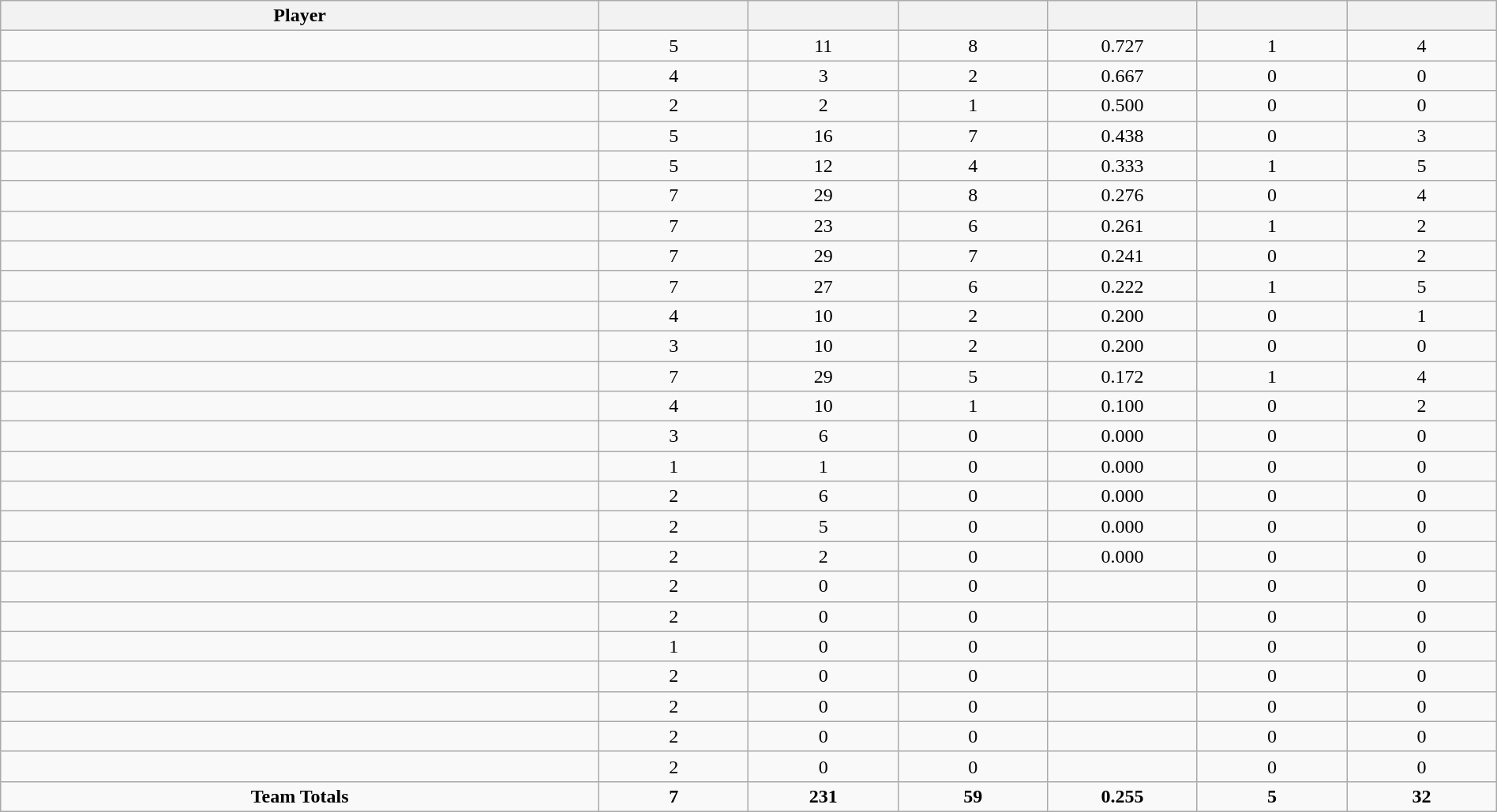<table class="wikitable sortable" style="text-align:center;" width="100%">
<tr>
<th width="40%">Player</th>
<th width="10%"></th>
<th width="10%"></th>
<th width="10%"></th>
<th width="10%"></th>
<th width="10%"></th>
<th width="10%"></th>
</tr>
<tr>
<td></td>
<td>5</td>
<td>11</td>
<td>8</td>
<td>0.727</td>
<td>1</td>
<td>4</td>
</tr>
<tr>
<td></td>
<td>4</td>
<td>3</td>
<td>2</td>
<td>0.667</td>
<td>0</td>
<td>0</td>
</tr>
<tr>
<td></td>
<td>2</td>
<td>2</td>
<td>1</td>
<td>0.500</td>
<td>0</td>
<td>0</td>
</tr>
<tr>
<td></td>
<td>5</td>
<td>16</td>
<td>7</td>
<td>0.438</td>
<td>0</td>
<td>3</td>
</tr>
<tr>
<td></td>
<td>5</td>
<td>12</td>
<td>4</td>
<td>0.333</td>
<td>1</td>
<td>5</td>
</tr>
<tr>
<td></td>
<td>7</td>
<td>29</td>
<td>8</td>
<td>0.276</td>
<td>0</td>
<td>4</td>
</tr>
<tr>
<td></td>
<td>7</td>
<td>23</td>
<td>6</td>
<td>0.261</td>
<td>1</td>
<td>2</td>
</tr>
<tr>
<td></td>
<td>7</td>
<td>29</td>
<td>7</td>
<td>0.241</td>
<td>0</td>
<td>2</td>
</tr>
<tr>
<td></td>
<td>7</td>
<td>27</td>
<td>6</td>
<td>0.222</td>
<td>1</td>
<td>5</td>
</tr>
<tr>
<td></td>
<td>4</td>
<td>10</td>
<td>2</td>
<td>0.200</td>
<td>0</td>
<td>1</td>
</tr>
<tr>
<td></td>
<td>3</td>
<td>10</td>
<td>2</td>
<td>0.200</td>
<td>0</td>
<td>0</td>
</tr>
<tr>
<td></td>
<td>7</td>
<td>29</td>
<td>5</td>
<td>0.172</td>
<td>1</td>
<td>4</td>
</tr>
<tr>
<td></td>
<td>4</td>
<td>10</td>
<td>1</td>
<td>0.100</td>
<td>0</td>
<td>2</td>
</tr>
<tr>
<td></td>
<td>3</td>
<td>6</td>
<td>0</td>
<td>0.000</td>
<td>0</td>
<td>0</td>
</tr>
<tr>
<td></td>
<td>1</td>
<td>1</td>
<td>0</td>
<td>0.000</td>
<td>0</td>
<td>0</td>
</tr>
<tr>
<td></td>
<td>2</td>
<td>6</td>
<td>0</td>
<td>0.000</td>
<td>0</td>
<td>0</td>
</tr>
<tr>
<td></td>
<td>2</td>
<td>5</td>
<td>0</td>
<td>0.000</td>
<td>0</td>
<td>0</td>
</tr>
<tr>
<td></td>
<td>2</td>
<td>2</td>
<td>0</td>
<td>0.000</td>
<td>0</td>
<td>0</td>
</tr>
<tr>
<td></td>
<td>2</td>
<td>0</td>
<td>0</td>
<td></td>
<td>0</td>
<td>0</td>
</tr>
<tr>
<td></td>
<td>2</td>
<td>0</td>
<td>0</td>
<td></td>
<td>0</td>
<td>0</td>
</tr>
<tr>
<td></td>
<td>1</td>
<td>0</td>
<td>0</td>
<td></td>
<td>0</td>
<td>0</td>
</tr>
<tr>
<td></td>
<td>2</td>
<td>0</td>
<td>0</td>
<td></td>
<td>0</td>
<td>0</td>
</tr>
<tr>
<td></td>
<td>2</td>
<td>0</td>
<td>0</td>
<td></td>
<td>0</td>
<td>0</td>
</tr>
<tr>
<td></td>
<td>2</td>
<td>0</td>
<td>0</td>
<td></td>
<td>0</td>
<td>0</td>
</tr>
<tr>
<td></td>
<td>2</td>
<td>0</td>
<td>0</td>
<td></td>
<td>0</td>
<td>0</td>
</tr>
<tr>
<td><strong>Team Totals</strong></td>
<td><strong>7</strong></td>
<td><strong>231</strong></td>
<td><strong>59</strong></td>
<td><strong>0.255</strong></td>
<td><strong>5</strong></td>
<td><strong>32</strong></td>
</tr>
</table>
